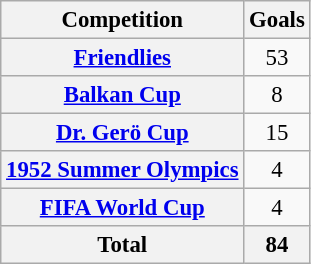<table class="wikitable plainrowheaders sortable" style="text-align:center; font-size:95%">
<tr>
<th scope="col">Competition</th>
<th scope="col">Goals</th>
</tr>
<tr>
<th scope="row"><a href='#'>Friendlies</a></th>
<td>53</td>
</tr>
<tr>
<th scope="row"><a href='#'>Balkan Cup</a></th>
<td>8</td>
</tr>
<tr>
<th scope="row"><a href='#'>Dr. Gerö Cup</a></th>
<td>15</td>
</tr>
<tr>
<th scope="row"><a href='#'>1952 Summer Olympics</a></th>
<td>4</td>
</tr>
<tr>
<th scope="row"><a href='#'>FIFA World Cup</a></th>
<td>4</td>
</tr>
<tr>
<th>Total</th>
<th>84</th>
</tr>
</table>
